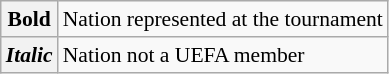<table class="wikitable" style="font-size:90%;">
<tr>
<th><strong>Bold</strong></th>
<td>Nation represented at the tournament</td>
</tr>
<tr>
<th><em>Italic</em></th>
<td>Nation not a UEFA member</td>
</tr>
</table>
